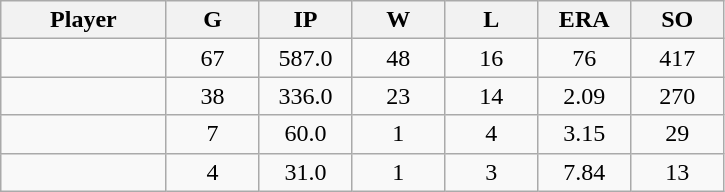<table class="wikitable sortable">
<tr>
<th bgcolor="#DDDDFF" width="16%">Player</th>
<th bgcolor="#DDDDFF" width="9%">G</th>
<th bgcolor="#DDDDFF" width="9%">IP</th>
<th bgcolor="#DDDDFF" width="9%">W</th>
<th bgcolor="#DDDDFF" width="9%">L</th>
<th bgcolor="#DDDDFF" width="9%">ERA</th>
<th bgcolor="#DDDDFF" width="9%">SO</th>
</tr>
<tr align="center">
<td></td>
<td>67</td>
<td>587.0</td>
<td>48</td>
<td>16</td>
<td>76</td>
<td>417</td>
</tr>
<tr align="center">
<td></td>
<td>38</td>
<td>336.0</td>
<td>23</td>
<td>14</td>
<td>2.09</td>
<td>270</td>
</tr>
<tr align="center">
<td></td>
<td>7</td>
<td>60.0</td>
<td>1</td>
<td>4</td>
<td>3.15</td>
<td>29</td>
</tr>
<tr align="center">
<td></td>
<td>4</td>
<td>31.0</td>
<td>1</td>
<td>3</td>
<td>7.84</td>
<td>13</td>
</tr>
</table>
